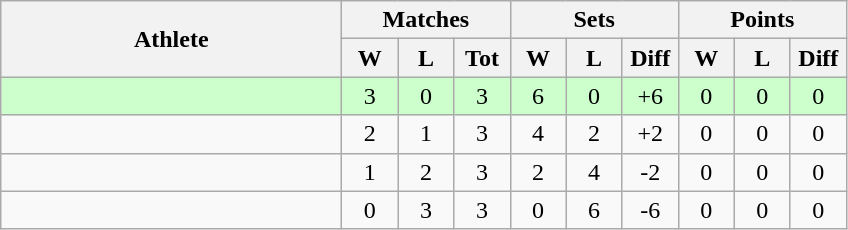<table class=wikitable style="text-align:center">
<tr>
<th rowspan=2 width=220>Athlete</th>
<th colspan=3 width=90>Matches</th>
<th colspan=3 width=90>Sets</th>
<th colspan=3 width=90>Points</th>
</tr>
<tr>
<th width=30>W</th>
<th width=30>L</th>
<th width=30>Tot</th>
<th width=30>W</th>
<th width=30>L</th>
<th width=30>Diff</th>
<th width=30>W</th>
<th width=30>L</th>
<th width=30>Diff</th>
</tr>
<tr bgcolor=ccffcc>
<td style="text-align:left"></td>
<td>3</td>
<td>0</td>
<td>3</td>
<td>6</td>
<td>0</td>
<td>+6</td>
<td>0</td>
<td>0</td>
<td>0</td>
</tr>
<tr>
<td style="text-align:left"></td>
<td>2</td>
<td>1</td>
<td>3</td>
<td>4</td>
<td>2</td>
<td>+2</td>
<td>0</td>
<td>0</td>
<td>0</td>
</tr>
<tr>
<td style="text-align:left"></td>
<td>1</td>
<td>2</td>
<td>3</td>
<td>2</td>
<td>4</td>
<td>-2</td>
<td>0</td>
<td>0</td>
<td>0</td>
</tr>
<tr>
<td style="text-align:left"></td>
<td>0</td>
<td>3</td>
<td>3</td>
<td>0</td>
<td>6</td>
<td>-6</td>
<td>0</td>
<td>0</td>
<td>0</td>
</tr>
</table>
